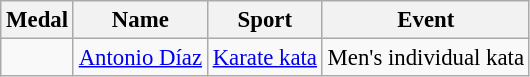<table class="wikitable sortable" style="font-size: 95%;">
<tr>
<th>Medal</th>
<th>Name</th>
<th>Sport</th>
<th>Event</th>
</tr>
<tr>
<td></td>
<td><a href='#'>Antonio Díaz</a></td>
<td><a href='#'>Karate kata</a></td>
<td>Men's individual kata</td>
</tr>
</table>
